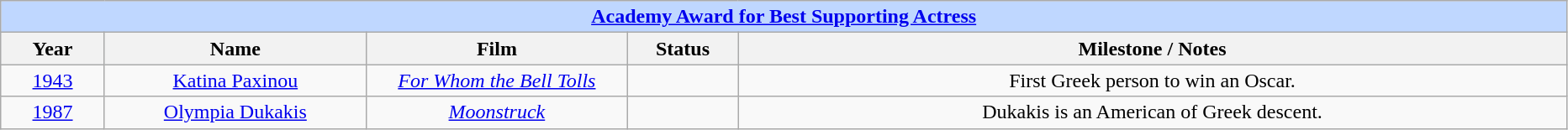<table class="wikitable" style="text-align: center">
<tr ---- bgcolor="#bfd7ff">
<td colspan=5 align=center><strong><a href='#'>Academy Award for Best Supporting Actress</a></strong></td>
</tr>
<tr ---- bgcolor="#ebf5ff">
<th width="75">Year</th>
<th width="200">Name</th>
<th width="200">Film</th>
<th width="80">Status</th>
<th width="650">Milestone / Notes</th>
</tr>
<tr>
<td><a href='#'>1943</a></td>
<td><a href='#'>Katina Paxinou</a></td>
<td><em><a href='#'>For Whom the Bell Tolls</a></em></td>
<td></td>
<td>First Greek person to win an Oscar.</td>
</tr>
<tr>
<td><a href='#'>1987</a></td>
<td><a href='#'>Olympia Dukakis</a></td>
<td><em><a href='#'>Moonstruck</a></em></td>
<td></td>
<td>Dukakis is an American of Greek descent.</td>
</tr>
</table>
